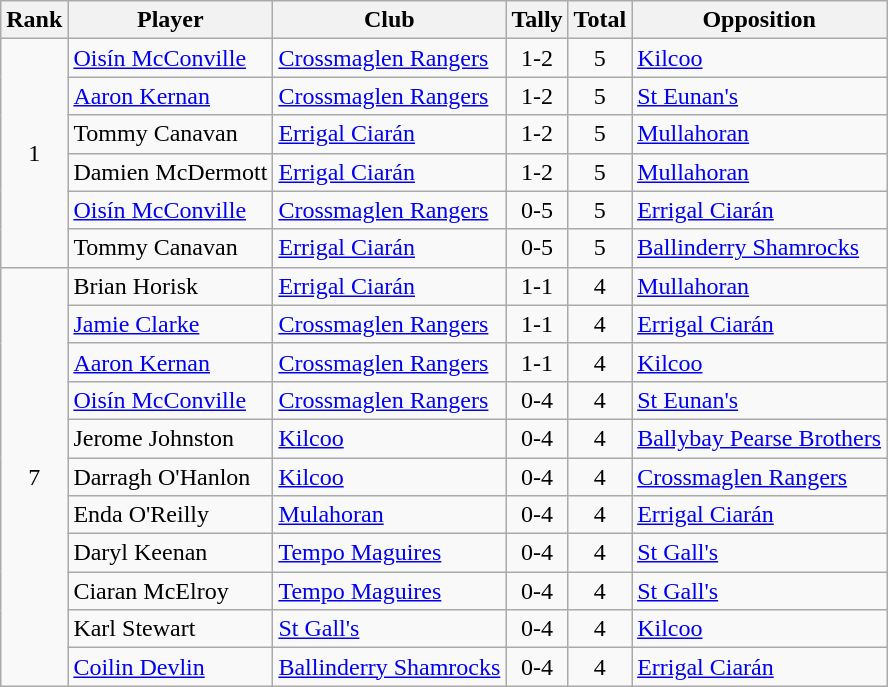<table class="wikitable">
<tr>
<th>Rank</th>
<th>Player</th>
<th>Club</th>
<th>Tally</th>
<th>Total</th>
<th>Opposition</th>
</tr>
<tr>
<td rowspan="6" style="text-align:center;">1</td>
<td><a href='#'>Oisín McConville</a></td>
<td><a href='#'>Crossmaglen Rangers</a></td>
<td align=center>1-2</td>
<td align=center>5</td>
<td><a href='#'>Kilcoo</a></td>
</tr>
<tr>
<td><a href='#'>Aaron Kernan</a></td>
<td><a href='#'>Crossmaglen Rangers</a></td>
<td align=center>1-2</td>
<td align=center>5</td>
<td><a href='#'>St Eunan's</a></td>
</tr>
<tr>
<td>Tommy Canavan</td>
<td><a href='#'>Errigal Ciarán</a></td>
<td align=center>1-2</td>
<td align=center>5</td>
<td><a href='#'>Mullahoran</a></td>
</tr>
<tr>
<td>Damien McDermott</td>
<td><a href='#'>Errigal Ciarán</a></td>
<td align=center>1-2</td>
<td align=center>5</td>
<td><a href='#'>Mullahoran</a></td>
</tr>
<tr>
<td><a href='#'>Oisín McConville</a></td>
<td><a href='#'>Crossmaglen Rangers</a></td>
<td align=center>0-5</td>
<td align=center>5</td>
<td><a href='#'>Errigal Ciarán</a></td>
</tr>
<tr>
<td>Tommy Canavan</td>
<td><a href='#'>Errigal Ciarán</a></td>
<td align=center>0-5</td>
<td align=center>5</td>
<td><a href='#'>Ballinderry Shamrocks</a></td>
</tr>
<tr>
<td rowspan="11" style="text-align:center;">7</td>
<td>Brian Horisk</td>
<td><a href='#'>Errigal Ciarán</a></td>
<td align=center>1-1</td>
<td align=center>4</td>
<td><a href='#'>Mullahoran</a></td>
</tr>
<tr>
<td><a href='#'>Jamie Clarke</a></td>
<td><a href='#'>Crossmaglen Rangers</a></td>
<td align=center>1-1</td>
<td align=center>4</td>
<td><a href='#'>Errigal Ciarán</a></td>
</tr>
<tr>
<td><a href='#'>Aaron Kernan</a></td>
<td><a href='#'>Crossmaglen Rangers</a></td>
<td align=center>1-1</td>
<td align=center>4</td>
<td><a href='#'>Kilcoo</a></td>
</tr>
<tr>
<td><a href='#'>Oisín McConville</a></td>
<td><a href='#'>Crossmaglen Rangers</a></td>
<td align=center>0-4</td>
<td align=center>4</td>
<td><a href='#'>St Eunan's</a></td>
</tr>
<tr>
<td>Jerome Johnston</td>
<td><a href='#'>Kilcoo</a></td>
<td align=center>0-4</td>
<td align=center>4</td>
<td><a href='#'>Ballybay Pearse Brothers</a></td>
</tr>
<tr>
<td>Darragh O'Hanlon</td>
<td><a href='#'>Kilcoo</a></td>
<td align=center>0-4</td>
<td align=center>4</td>
<td><a href='#'>Crossmaglen Rangers</a></td>
</tr>
<tr>
<td>Enda O'Reilly</td>
<td><a href='#'>Mulahoran</a></td>
<td align=center>0-4</td>
<td align=center>4</td>
<td><a href='#'>Errigal Ciarán</a></td>
</tr>
<tr>
<td>Daryl Keenan</td>
<td><a href='#'>Tempo Maguires</a></td>
<td align=center>0-4</td>
<td align=center>4</td>
<td><a href='#'>St Gall's</a></td>
</tr>
<tr>
<td>Ciaran McElroy</td>
<td><a href='#'>Tempo Maguires</a></td>
<td align=center>0-4</td>
<td align=center>4</td>
<td><a href='#'>St Gall's</a></td>
</tr>
<tr>
<td>Karl Stewart</td>
<td><a href='#'>St Gall's</a></td>
<td align=center>0-4</td>
<td align=center>4</td>
<td><a href='#'>Kilcoo</a></td>
</tr>
<tr>
<td><a href='#'>Coilin Devlin</a></td>
<td><a href='#'>Ballinderry Shamrocks</a></td>
<td align=center>0-4</td>
<td align=center>4</td>
<td><a href='#'>Errigal Ciarán</a></td>
</tr>
</table>
